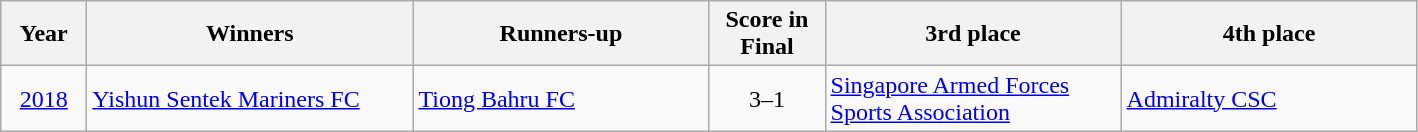<table class="wikitable">
<tr>
<th width='50'>Year</th>
<th width='210'>Winners</th>
<th width='190'>Runners-up</th>
<th width='70'>Score in<br>Final</th>
<th width='190'>3rd place</th>
<th width='190'>4th place</th>
</tr>
<tr>
<td align='center'><a href='#'>2018</a></td>
<td><a href='#'>Yishun Sentek Mariners FC</a></td>
<td><a href='#'>Tiong Bahru FC</a></td>
<td align='center'>3–1</td>
<td><a href='#'>Singapore Armed Forces Sports Association</a></td>
<td><a href='#'>Admiralty CSC</a></td>
</tr>
</table>
